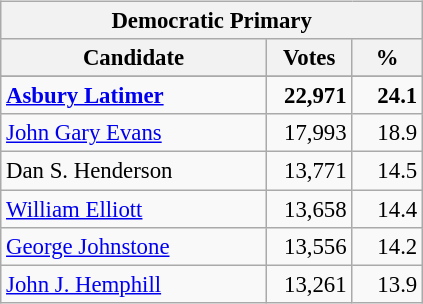<table class="wikitable" align="left" style="margin: 1em 1em 1em 0; font-size: 95%;">
<tr>
<th colspan="3">Democratic Primary</th>
</tr>
<tr>
<th colspan="1" style="width: 170px">Candidate</th>
<th style="width: 50px">Votes</th>
<th style="width: 40px">%</th>
</tr>
<tr>
</tr>
<tr>
<td><strong><a href='#'>Asbury Latimer</a></strong></td>
<td align="right"><strong>22,971</strong></td>
<td align="right"><strong>24.1</strong></td>
</tr>
<tr>
<td><a href='#'>John Gary Evans</a></td>
<td align="right">17,993</td>
<td align="right">18.9</td>
</tr>
<tr>
<td>Dan S. Henderson</td>
<td align="right">13,771</td>
<td align="right">14.5</td>
</tr>
<tr>
<td><a href='#'>William Elliott</a></td>
<td align="right">13,658</td>
<td align="right">14.4</td>
</tr>
<tr>
<td><a href='#'>George Johnstone</a></td>
<td align="right">13,556</td>
<td align="right">14.2</td>
</tr>
<tr>
<td><a href='#'>John J. Hemphill</a></td>
<td align="right">13,261</td>
<td align="right">13.9</td>
</tr>
</table>
